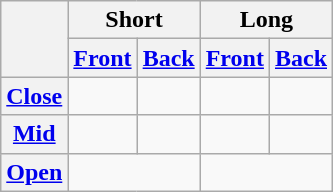<table class="wikitable" style="text-align: center;">
<tr>
<th rowspan="2"></th>
<th colspan="2">Short</th>
<th colspan="2">Long</th>
</tr>
<tr>
<th><a href='#'>Front</a></th>
<th><a href='#'>Back</a></th>
<th><a href='#'>Front</a></th>
<th><a href='#'>Back</a></th>
</tr>
<tr style="text-align: center;">
<th><a href='#'>Close</a></th>
<td></td>
<td></td>
<td></td>
<td></td>
</tr>
<tr>
<th><a href='#'>Mid</a></th>
<td></td>
<td></td>
<td></td>
<td></td>
</tr>
<tr align="center">
<th><a href='#'>Open</a></th>
<td colspan="2"></td>
<td colspan="2"></td>
</tr>
</table>
